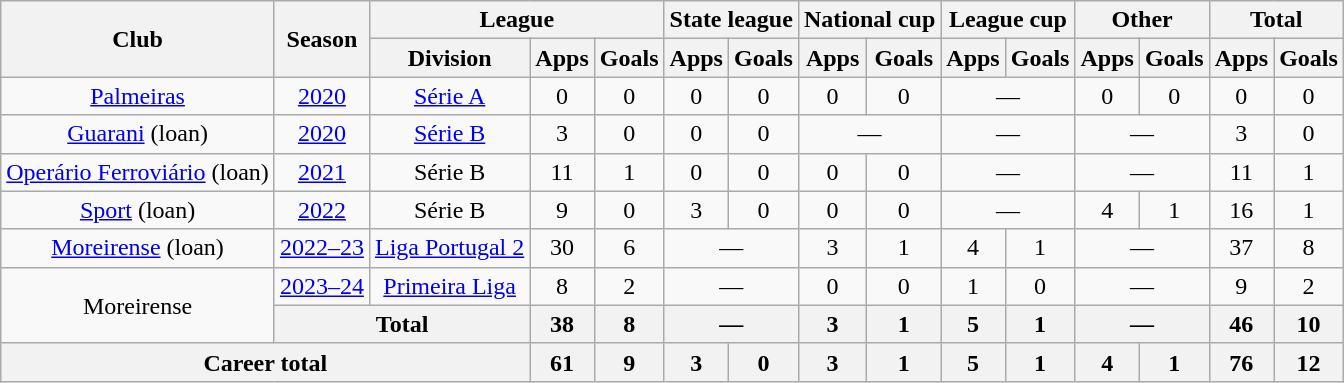<table class="wikitable" style="text-align: center">
<tr>
<th rowspan="2">Club</th>
<th rowspan="2">Season</th>
<th colspan="3">League</th>
<th colspan="2">State league</th>
<th colspan="2">National cup</th>
<th colspan="2">League cup</th>
<th colspan="2">Other</th>
<th colspan="2">Total</th>
</tr>
<tr>
<th>Division</th>
<th>Apps</th>
<th>Goals</th>
<th>Apps</th>
<th>Goals</th>
<th>Apps</th>
<th>Goals</th>
<th>Apps</th>
<th>Goals</th>
<th>Apps</th>
<th>Goals</th>
<th>Apps</th>
<th>Goals</th>
</tr>
<tr>
<td><a href='#'>Palmeiras</a></td>
<td><a href='#'>2020</a></td>
<td><a href='#'>Série A</a></td>
<td>0</td>
<td>0</td>
<td>0</td>
<td>0</td>
<td>0</td>
<td>0</td>
<td colspan="2">—</td>
<td>0</td>
<td>0</td>
<td>0</td>
<td>0</td>
</tr>
<tr>
<td><a href='#'>Guarani</a> (loan)</td>
<td><a href='#'>2020</a></td>
<td><a href='#'>Série B</a></td>
<td>3</td>
<td>0</td>
<td>0</td>
<td>0</td>
<td colspan="2">—</td>
<td colspan="2">—</td>
<td colspan="2">—</td>
<td>3</td>
<td>0</td>
</tr>
<tr>
<td><a href='#'>Operário Ferroviário</a> (loan)</td>
<td><a href='#'>2021</a></td>
<td>Série B</td>
<td>11</td>
<td>1</td>
<td>0</td>
<td>0</td>
<td>0</td>
<td>0</td>
<td colspan="2">—</td>
<td colspan="2">—</td>
<td>11</td>
<td>1</td>
</tr>
<tr>
<td><a href='#'>Sport</a> (loan)</td>
<td><a href='#'>2022</a></td>
<td>Série B</td>
<td>9</td>
<td>0</td>
<td>3</td>
<td>0</td>
<td>0</td>
<td>0</td>
<td colspan="2">—</td>
<td>4</td>
<td>1</td>
<td>16</td>
<td>1</td>
</tr>
<tr>
<td><a href='#'>Moreirense</a> (loan)</td>
<td><a href='#'>2022–23</a></td>
<td><a href='#'>Liga Portugal 2</a></td>
<td>30</td>
<td>6</td>
<td colspan="2">—</td>
<td>3</td>
<td>1</td>
<td>4</td>
<td>1</td>
<td colspan="2">—</td>
<td>37</td>
<td>8</td>
</tr>
<tr>
<td rowspan="2">Moreirense</td>
<td><a href='#'>2023–24</a></td>
<td><a href='#'>Primeira Liga</a></td>
<td>8</td>
<td>2</td>
<td colspan="2">—</td>
<td>0</td>
<td>0</td>
<td>1</td>
<td>0</td>
<td colspan="2">—</td>
<td>9</td>
<td>2</td>
</tr>
<tr>
<th colspan="2">Total</th>
<th>38</th>
<th>8</th>
<th colspan="2">—</th>
<th>3</th>
<th>1</th>
<th>5</th>
<th>1</th>
<th colspan="2">—</th>
<th>46</th>
<th>10</th>
</tr>
<tr>
<th colspan="3"><strong>Career total</strong></th>
<th>61</th>
<th>9</th>
<th>3</th>
<th>0</th>
<th>3</th>
<th>1</th>
<th>5</th>
<th>1</th>
<th>4</th>
<th>1</th>
<th>76</th>
<th>12</th>
</tr>
</table>
